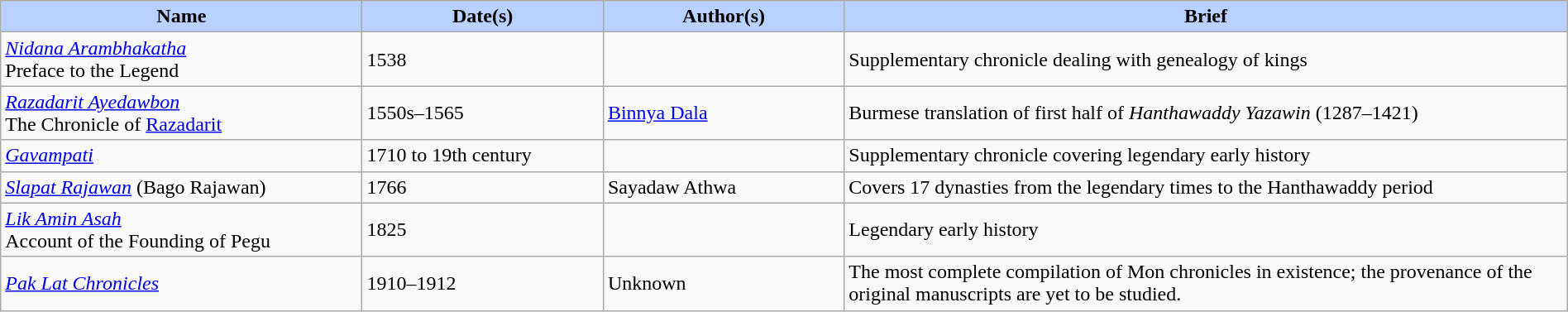<table width=100% class="wikitable sortable" border="1">
<tr>
<th style="background-color:#B9D1FF" width=15%>Name</th>
<th style="background-color:#B9D1FF" width=10%>Date(s)</th>
<th style="background-color:#B9D1FF" width=10%>Author(s)</th>
<th style="background-color:#B9D1FF" width=30%>Brief</th>
</tr>
<tr>
<td><em><a href='#'>Nidana Arambhakatha</a></em> <br> Preface to the Legend</td>
<td> 1538</td>
<td></td>
<td>Supplementary chronicle dealing with genealogy of kings</td>
</tr>
<tr>
<td><em><a href='#'>Razadarit Ayedawbon</a></em> <br> The Chronicle of <a href='#'>Razadarit</a></td>
<td> 1550s–1565</td>
<td><a href='#'>Binnya Dala</a></td>
<td>Burmese translation of first half of <em>Hanthawaddy Yazawin</em> (1287–1421)</td>
</tr>
<tr>
<td><em><a href='#'>Gavampati</a></em></td>
<td> 1710 to 19th century</td>
<td></td>
<td>Supplementary chronicle covering legendary early history</td>
</tr>
<tr>
<td><em><a href='#'>Slapat Rajawan</a></em> (Bago Rajawan)</td>
<td>1766</td>
<td>Sayadaw Athwa</td>
<td>Covers 17 dynasties from the legendary times to the Hanthawaddy period</td>
</tr>
<tr>
<td><em><a href='#'>Lik Amin Asah</a></em> <br> Account of the Founding of Pegu</td>
<td>1825</td>
<td></td>
<td>Legendary early history</td>
</tr>
<tr>
<td><em><a href='#'>Pak Lat Chronicles</a></em></td>
<td>1910–1912</td>
<td>Unknown</td>
<td>The most complete compilation of Mon chronicles in existence; the provenance of the original manuscripts are yet to be studied.</td>
</tr>
</table>
